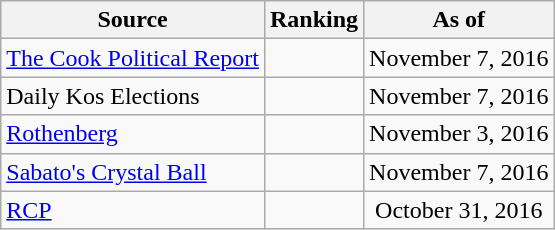<table class="wikitable" style="text-align:center">
<tr>
<th>Source</th>
<th>Ranking</th>
<th>As of</th>
</tr>
<tr>
<td align=left><a href='#'>The Cook Political Report</a></td>
<td></td>
<td>November 7, 2016</td>
</tr>
<tr>
<td align=left>Daily Kos Elections</td>
<td></td>
<td>November 7, 2016</td>
</tr>
<tr>
<td align=left><a href='#'>Rothenberg</a></td>
<td></td>
<td>November 3, 2016</td>
</tr>
<tr>
<td align=left><a href='#'>Sabato's Crystal Ball</a></td>
<td></td>
<td>November 7, 2016</td>
</tr>
<tr>
<td align="left"><a href='#'>RCP</a></td>
<td></td>
<td>October 31, 2016</td>
</tr>
</table>
